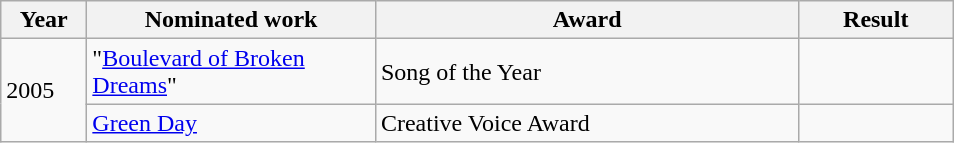<table class="wikitable" style="table-layout: fixed;">
<tr>
<th width="50">Year</th>
<th width="185">Nominated work</th>
<th width="275">Award</th>
<th width="95">Result</th>
</tr>
<tr>
<td rowspan="2">2005</td>
<td>"<a href='#'>Boulevard of Broken Dreams</a>"</td>
<td>Song of the Year</td>
<td></td>
</tr>
<tr>
<td><a href='#'>Green Day</a></td>
<td>Creative Voice Award</td>
<td></td>
</tr>
</table>
